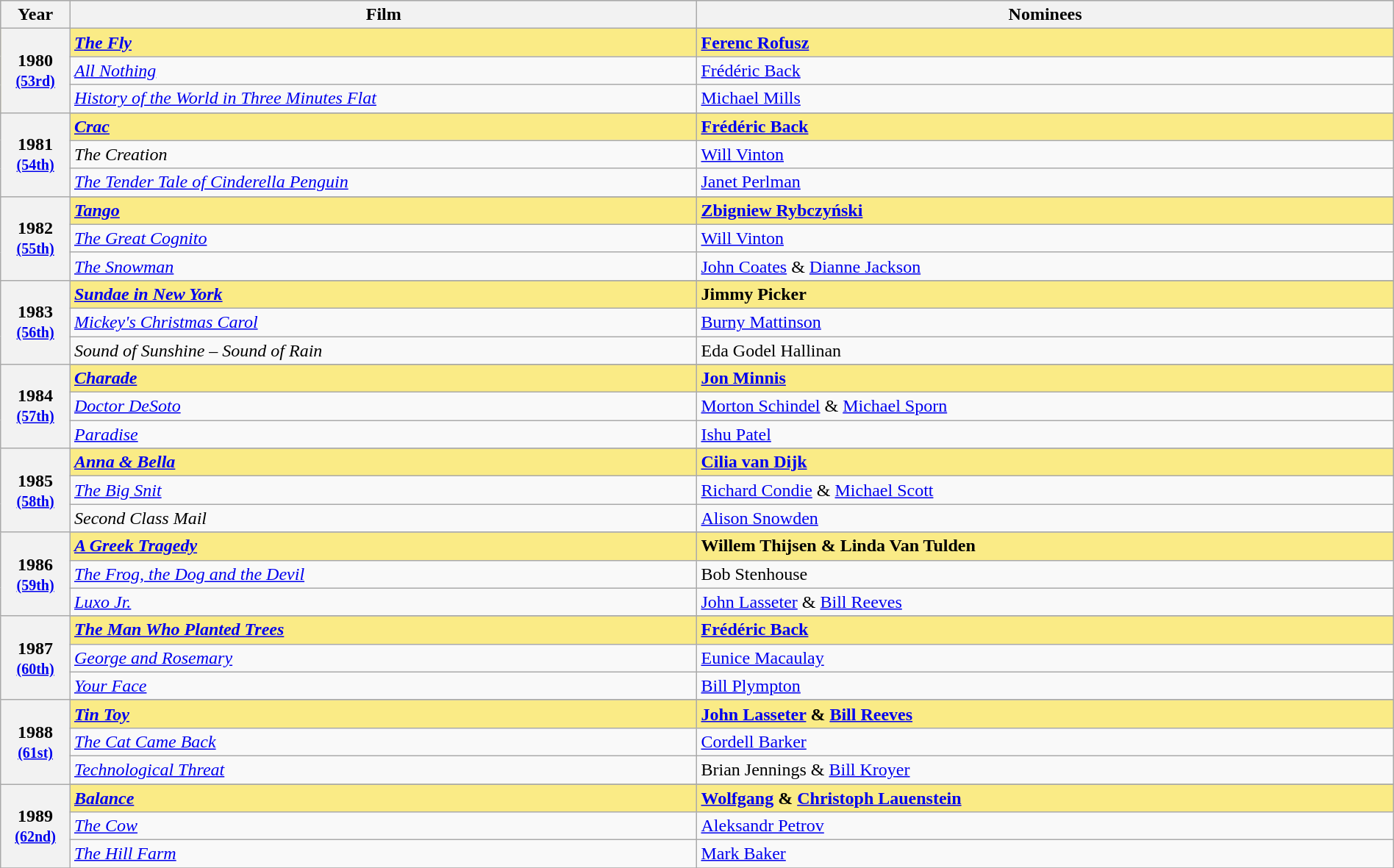<table class="wikitable sortable" style="width:100%">
<tr bgcolor="#bebebe">
<th width="5%">Year</th>
<th width="45%">Film</th>
<th width="50%">Nominees</th>
</tr>
<tr style="background:#FAEB86">
<th rowspan="3">1980<br><small><a href='#'>(53rd)</a></small></th>
<td><strong><em><a href='#'>The Fly</a></em></strong></td>
<td><strong><a href='#'>Ferenc Rofusz</a></strong></td>
</tr>
<tr>
<td><em><a href='#'>All Nothing</a></em></td>
<td><a href='#'>Frédéric Back</a></td>
</tr>
<tr>
<td><em><a href='#'>History of the World in Three Minutes Flat</a></em></td>
<td><a href='#'>Michael Mills</a></td>
</tr>
<tr>
<th rowspan="4" style="text-align:center">1981<br><small><a href='#'>(54th)</a></small></th>
</tr>
<tr style="background:#FAEB86">
<td><strong><em><a href='#'>Crac</a></em></strong></td>
<td><strong><a href='#'>Frédéric Back</a></strong></td>
</tr>
<tr>
<td><em>The Creation</em></td>
<td><a href='#'>Will Vinton</a></td>
</tr>
<tr>
<td><em><a href='#'>The Tender Tale of Cinderella Penguin</a></em></td>
<td><a href='#'>Janet Perlman</a></td>
</tr>
<tr>
<th rowspan="4" style="text-align:center">1982<br><small><a href='#'>(55th)</a></small></th>
</tr>
<tr style="background:#FAEB86">
<td><strong><em><a href='#'>Tango</a></em></strong></td>
<td><strong><a href='#'>Zbigniew Rybczyński</a></strong></td>
</tr>
<tr>
<td><em><a href='#'>The Great Cognito</a></em></td>
<td><a href='#'>Will Vinton</a></td>
</tr>
<tr>
<td><em><a href='#'>The Snowman</a></em></td>
<td><a href='#'>John Coates</a> & <a href='#'>Dianne Jackson</a></td>
</tr>
<tr>
<th rowspan="4" style="text-align:center">1983<br><small><a href='#'>(56th)</a></small></th>
</tr>
<tr style="background:#FAEB86">
<td><strong><em><a href='#'>Sundae in New York</a></em></strong></td>
<td><strong>Jimmy Picker</strong></td>
</tr>
<tr>
<td><em><a href='#'>Mickey's Christmas Carol</a></em></td>
<td><a href='#'>Burny Mattinson</a></td>
</tr>
<tr>
<td><em>Sound of Sunshine – Sound of Rain</em></td>
<td>Eda Godel Hallinan</td>
</tr>
<tr>
<th rowspan="4" style="text-align:center">1984<br><small><a href='#'>(57th)</a></small></th>
</tr>
<tr style="background:#FAEB86">
<td><strong><em><a href='#'>Charade</a></em></strong></td>
<td><strong><a href='#'>Jon Minnis</a></strong></td>
</tr>
<tr>
<td><em><a href='#'>Doctor DeSoto</a></em></td>
<td><a href='#'>Morton Schindel</a> & <a href='#'>Michael Sporn</a></td>
</tr>
<tr>
<td><em><a href='#'>Paradise</a></em></td>
<td><a href='#'>Ishu Patel</a></td>
</tr>
<tr>
<th rowspan="4" style="text-align:center">1985<br><small><a href='#'>(58th)</a></small></th>
</tr>
<tr style="background:#FAEB86">
<td><strong><em><a href='#'>Anna & Bella</a></em></strong></td>
<td><strong><a href='#'>Cilia van Dijk</a></strong></td>
</tr>
<tr>
<td><em><a href='#'>The Big Snit</a></em></td>
<td><a href='#'>Richard Condie</a> & <a href='#'>Michael Scott</a></td>
</tr>
<tr>
<td><em>Second Class Mail</em></td>
<td><a href='#'>Alison Snowden</a></td>
</tr>
<tr>
<th rowspan="4" style="text-align:center">1986<br><small><a href='#'>(59th)</a></small></th>
</tr>
<tr style="background:#FAEB86">
<td><strong><em><a href='#'>A Greek Tragedy</a></em></strong></td>
<td><strong>Willem Thijsen & Linda Van Tulden</strong></td>
</tr>
<tr>
<td><em><a href='#'>The Frog, the Dog and the Devil</a></em></td>
<td>Bob Stenhouse</td>
</tr>
<tr>
<td><em><a href='#'>Luxo Jr.</a></em></td>
<td><a href='#'>John Lasseter</a> & <a href='#'>Bill Reeves</a></td>
</tr>
<tr>
<th rowspan="4" style="text-align:center">1987<br><small><a href='#'>(60th)</a></small></th>
</tr>
<tr style="background:#FAEB86">
<td><strong><em><a href='#'>The Man Who Planted Trees</a></em></strong></td>
<td><strong><a href='#'>Frédéric Back</a></strong></td>
</tr>
<tr>
<td><em><a href='#'>George and Rosemary</a></em></td>
<td><a href='#'>Eunice Macaulay</a></td>
</tr>
<tr>
<td><em><a href='#'>Your Face</a></em></td>
<td><a href='#'>Bill Plympton</a></td>
</tr>
<tr>
<th rowspan="4" style="text-align:center">1988<br><small><a href='#'>(61st)</a></small></th>
</tr>
<tr style="background:#FAEB86">
<td><strong><em><a href='#'>Tin Toy</a></em></strong></td>
<td><strong><a href='#'>John Lasseter</a> & <a href='#'>Bill Reeves</a></strong></td>
</tr>
<tr>
<td><em><a href='#'>The Cat Came Back</a></em></td>
<td><a href='#'>Cordell Barker</a></td>
</tr>
<tr>
<td><em><a href='#'>Technological Threat</a></em></td>
<td>Brian Jennings & <a href='#'>Bill Kroyer</a></td>
</tr>
<tr>
<th rowspan="4" style="text-align:center">1989<br><small><a href='#'>(62nd)</a></small></th>
</tr>
<tr style="background:#FAEB86">
<td><strong><em><a href='#'>Balance</a></em></strong></td>
<td><strong><a href='#'>Wolfgang</a> & <a href='#'>Christoph Lauenstein</a></strong></td>
</tr>
<tr>
<td><em><a href='#'>The Cow</a></em></td>
<td><a href='#'>Aleksandr Petrov</a></td>
</tr>
<tr>
<td><em><a href='#'>The Hill Farm</a></em></td>
<td><a href='#'>Mark Baker</a></td>
</tr>
<tr>
</tr>
</table>
